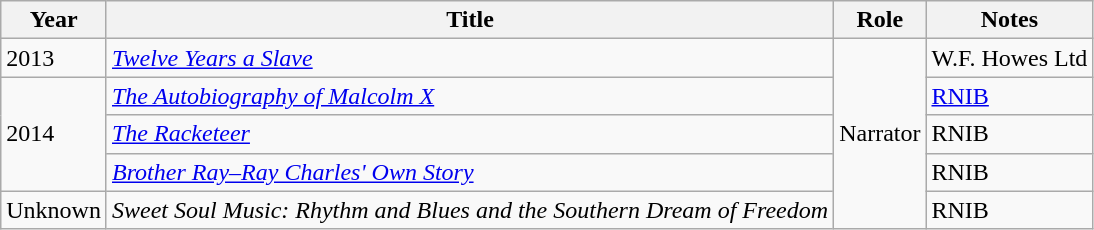<table class="wikitable">
<tr>
<th>Year</th>
<th>Title</th>
<th>Role</th>
<th>Notes</th>
</tr>
<tr>
<td>2013</td>
<td><em><a href='#'>Twelve Years a Slave</a></em></td>
<td rowspan="5">Narrator</td>
<td>W.F. Howes Ltd</td>
</tr>
<tr>
<td rowspan="3">2014</td>
<td><em><a href='#'>The Autobiography of Malcolm X</a></em></td>
<td><a href='#'>RNIB</a></td>
</tr>
<tr>
<td><em><a href='#'>The Racketeer</a></em></td>
<td>RNIB</td>
</tr>
<tr>
<td><em><a href='#'>Brother Ray–Ray Charles' Own Story</a></em></td>
<td>RNIB</td>
</tr>
<tr>
<td>Unknown</td>
<td><em>Sweet Soul Music: Rhythm and Blues and the Southern Dream of Freedom</em></td>
<td>RNIB</td>
</tr>
</table>
